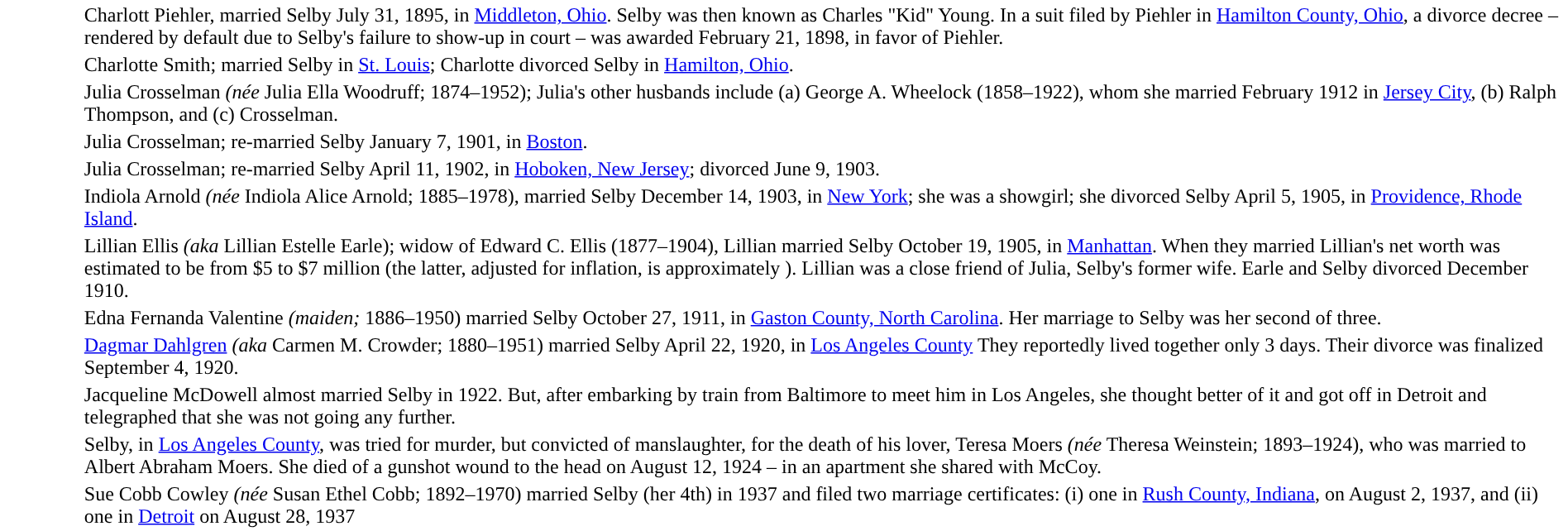<table valign="top"; border="0" cellpadding="1" style="color:black; background-color: #FFFFFF">
<tr valign="top">
<td width="5%" style="text-align:right"></td>
<td width="95%" style="text-align:left">Charlott Piehler, married Selby July 31, 1895, in <a href='#'>Middleton, Ohio</a>. Selby was then known as Charles "Kid" Young. In a suit filed by Piehler in <a href='#'>Hamilton County, Ohio</a>, a divorce decree – rendered by default due to Selby's failure to show-up in court – was awarded February 21, 1898, in favor of Piehler.</td>
</tr>
<tr valign="top">
<td width="5%" style="text-align:right"></td>
<td width="95%" style="text-align:left">Charlotte Smith; married Selby in <a href='#'>St. Louis</a>; Charlotte divorced Selby in <a href='#'>Hamilton, Ohio</a>.<br></td>
</tr>
<tr valign="top">
<td width="5%" style="text-align:right"></td>
<td width="95%" style="text-align:left">Julia Crosselman <em>(née</em> Julia Ella Woodruff; 1874–1952); Julia's other husbands include (a) George A. Wheelock (1858–1922), whom she married February 1912 in <a href='#'>Jersey City</a>, (b) Ralph Thompson, and (c) Crosselman.</td>
</tr>
<tr valign="top">
<td width="5%" style="text-align:right"></td>
<td width="95%" style="text-align:left">Julia Crosselman; re-married Selby January 7, 1901, in <a href='#'>Boston</a>.</td>
</tr>
<tr valign="top">
<td width="5%" style="text-align:right"></td>
<td width="95%" style="text-align:left">Julia Crosselman; re-married Selby April 11, 1902, in <a href='#'>Hoboken, New Jersey</a>; divorced June 9, 1903.<br></td>
</tr>
<tr valign="top">
<td width="5%" style="text-align:right"></td>
<td width="95%" style="text-align:left">Indiola Arnold <em>(née</em> Indiola Alice Arnold; 1885–1978), married Selby December 14, 1903, in <a href='#'>New York</a>; she was a showgirl; she divorced Selby April 5, 1905, in <a href='#'>Providence, Rhode Island</a>.</td>
</tr>
<tr valign="top">
<td width="5%" style="text-align:right"></td>
<td width="95%" style="text-align:left">Lillian Ellis <em>(aka</em> Lillian Estelle Earle); widow of Edward C. Ellis (1877–1904), Lillian married Selby October 19, 1905, in <a href='#'>Manhattan</a>. When they married Lillian's net worth was estimated to be from $5 to $7 million (the latter, adjusted for inflation, is approximately ). Lillian was a close friend of Julia, Selby's former wife. Earle and Selby divorced December 1910.</td>
</tr>
<tr valign="top">
<td width="5%" style="text-align:right"></td>
<td width="95%" style="text-align:left">Edna Fernanda Valentine <em>(maiden;</em> 1886–1950) married Selby October 27, 1911, in <a href='#'>Gaston County, North Carolina</a>. Her marriage to Selby was her second of three.</td>
</tr>
<tr valign="top">
<td width="5%" style="text-align:right"></td>
<td width="95%" style="text-align:left"><a href='#'>Dagmar Dahlgren</a> <em>(aka</em> Carmen M. Crowder; 1880–1951) married Selby April 22, 1920, in <a href='#'>Los Angeles County</a> They reportedly lived together only 3 days. Their divorce was finalized September 4, 1920.<br></td>
</tr>
<tr valign="top">
<td width="5%" style="text-align:right"></td>
<td width="95%" style="text-align:left">Jacqueline McDowell almost married Selby in 1922. But, after embarking by train from Baltimore to meet him in Los Angeles, she thought better of it and got off in Detroit and telegraphed that she was not going any further.<br></td>
</tr>
<tr valign="top">
<td width="5%" style="text-align:right"></td>
<td width="95%" style="text-align:left">Selby, in <a href='#'>Los Angeles County</a>, was tried for murder, but convicted of manslaughter, for the death of his lover, Teresa Moers <em>(née</em> Theresa Weinstein; 1893–1924), who was married to Albert Abraham Moers. She died of a gunshot wound to the head on August 12, 1924 – in an apartment she shared with McCoy.<br></td>
</tr>
<tr valign="top">
<td width="5%" style="text-align:right"></td>
<td width="95%" style="text-align:left">Sue Cobb Cowley <em>(née</em> Susan Ethel Cobb; 1892–1970) married Selby (her 4th) in 1937 and filed two marriage certificates: (i) one in <a href='#'>Rush County, Indiana</a>, on August 2, 1937, and (ii) one in <a href='#'>Detroit</a> on August 28, 1937</td>
</tr>
</table>
